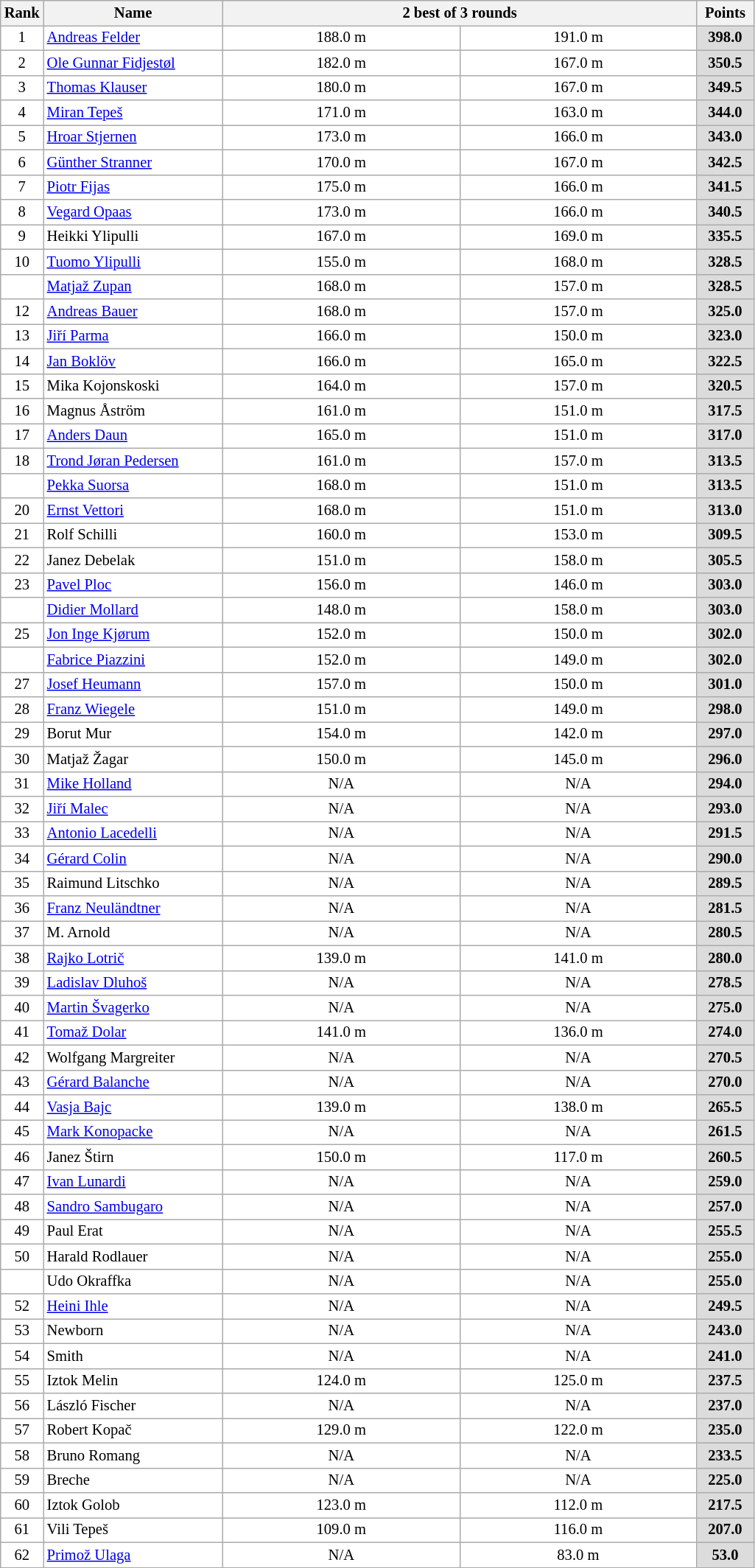<table class="wikitable sortable" style="background:#fff; font-size:86%; width:54%; line-height:16px; border:grey solid 1px; border-collapse:collapse;">
<tr>
<th width="30">Rank</th>
<th width="156">Name</th>
<th colspan=2 width="150">2 best of 3 rounds</th>
<th width="45">Points</th>
</tr>
<tr>
<td align=center>1</td>
<td> <a href='#'>Andreas Felder</a></td>
<td align=center>188.0 m</td>
<td align=center>191.0 m</td>
<td align=center bgcolor=#DCDCDC><strong>398.0</strong></td>
</tr>
<tr>
<td align=center>2</td>
<td> <a href='#'>Ole Gunnar Fidjestøl</a></td>
<td align=center>182.0 m</td>
<td align=center>167.0 m</td>
<td align=center bgcolor=#DCDCDC><strong>350.5</strong></td>
</tr>
<tr>
<td align=center>3</td>
<td> <a href='#'>Thomas Klauser</a></td>
<td align=center>180.0 m</td>
<td align=center>167.0 m</td>
<td align=center bgcolor=#DCDCDC><strong>349.5</strong></td>
</tr>
<tr>
<td align=center>4</td>
<td> <a href='#'>Miran Tepeš</a></td>
<td align=center>171.0 m</td>
<td align=center>163.0 m</td>
<td align=center bgcolor=#DCDCDC><strong>344.0</strong></td>
</tr>
<tr>
<td align=center>5</td>
<td> <a href='#'>Hroar Stjernen</a></td>
<td align=center>173.0 m</td>
<td align=center>166.0 m</td>
<td align=center bgcolor=#DCDCDC><strong>343.0</strong></td>
</tr>
<tr>
<td align=center>6</td>
<td> <a href='#'>Günther Stranner</a></td>
<td align=center>170.0 m</td>
<td align=center>167.0 m</td>
<td align=center bgcolor=#DCDCDC><strong>342.5</strong></td>
</tr>
<tr>
<td align=center>7</td>
<td> <a href='#'>Piotr Fijas</a></td>
<td align=center>175.0 m</td>
<td align=center>166.0 m</td>
<td align=center bgcolor=#DCDCDC><strong>341.5</strong></td>
</tr>
<tr>
<td align=center>8</td>
<td> <a href='#'>Vegard Opaas</a></td>
<td align=center>173.0 m</td>
<td align=center>166.0 m</td>
<td align=center bgcolor=#DCDCDC><strong>340.5</strong></td>
</tr>
<tr>
<td align=center>9</td>
<td> Heikki Ylipulli</td>
<td align=center>167.0 m</td>
<td align=center>169.0 m</td>
<td align=center bgcolor=#DCDCDC><strong>335.5</strong></td>
</tr>
<tr>
<td align=center>10</td>
<td> <a href='#'>Tuomo Ylipulli</a></td>
<td align=center>155.0 m</td>
<td align=center>168.0 m</td>
<td align=center bgcolor=#DCDCDC><strong>328.5</strong></td>
</tr>
<tr>
<td align=center></td>
<td> <a href='#'>Matjaž Zupan</a></td>
<td align=center>168.0 m</td>
<td align=center>157.0 m</td>
<td align=center bgcolor=#DCDCDC><strong>328.5</strong></td>
</tr>
<tr>
<td align=center>12</td>
<td> <a href='#'>Andreas Bauer</a></td>
<td align=center>168.0 m</td>
<td align=center>157.0 m</td>
<td align=center bgcolor=#DCDCDC><strong>325.0</strong></td>
</tr>
<tr>
<td align=center>13</td>
<td> <a href='#'>Jiří Parma</a></td>
<td align=center>166.0 m</td>
<td align=center>150.0 m</td>
<td align=center bgcolor=#DCDCDC><strong>323.0</strong></td>
</tr>
<tr>
<td align=center>14</td>
<td> <a href='#'>Jan Boklöv</a></td>
<td align=center>166.0 m</td>
<td align=center>165.0 m</td>
<td align=center bgcolor=#DCDCDC><strong>322.5</strong></td>
</tr>
<tr>
<td align=center>15</td>
<td> Mika Kojonskoski</td>
<td align=center>164.0 m</td>
<td align=center>157.0 m</td>
<td align=center bgcolor=#DCDCDC><strong>320.5</strong></td>
</tr>
<tr>
<td align=center>16</td>
<td> Magnus Åström</td>
<td align=center>161.0 m</td>
<td align=center>151.0 m</td>
<td align=center bgcolor=#DCDCDC><strong>317.5</strong></td>
</tr>
<tr>
<td align=center>17</td>
<td> <a href='#'>Anders Daun</a></td>
<td align=center>165.0 m</td>
<td align=center>151.0 m</td>
<td align=center bgcolor=#DCDCDC><strong>317.0</strong></td>
</tr>
<tr>
<td align=center>18</td>
<td> <a href='#'>Trond Jøran Pedersen</a></td>
<td align=center>161.0 m</td>
<td align=center>157.0 m</td>
<td align=center bgcolor=#DCDCDC><strong>313.5</strong></td>
</tr>
<tr>
<td align=center></td>
<td> <a href='#'>Pekka Suorsa</a></td>
<td align=center>168.0 m</td>
<td align=center>151.0 m</td>
<td align=center bgcolor=#DCDCDC><strong>313.5</strong></td>
</tr>
<tr>
<td align=center>20</td>
<td> <a href='#'>Ernst Vettori</a></td>
<td align=center>168.0 m</td>
<td align=center>151.0 m</td>
<td align=center bgcolor=#DCDCDC><strong>313.0</strong></td>
</tr>
<tr>
<td align=center>21</td>
<td> Rolf Schilli</td>
<td align=center>160.0 m</td>
<td align=center>153.0 m</td>
<td align=center bgcolor=#DCDCDC><strong>309.5</strong></td>
</tr>
<tr>
<td align=center>22</td>
<td> Janez Debelak</td>
<td align=center>151.0 m</td>
<td align=center>158.0 m</td>
<td align=center bgcolor=#DCDCDC><strong>305.5</strong></td>
</tr>
<tr>
<td align=center>23</td>
<td> <a href='#'>Pavel Ploc</a></td>
<td align=center>156.0 m</td>
<td align=center>146.0 m</td>
<td align=center bgcolor=#DCDCDC><strong>303.0</strong></td>
</tr>
<tr>
<td align=center></td>
<td> <a href='#'>Didier Mollard</a></td>
<td align=center>148.0 m</td>
<td align=center>158.0 m</td>
<td align=center bgcolor=#DCDCDC><strong>303.0</strong></td>
</tr>
<tr>
<td align=center>25</td>
<td> <a href='#'>Jon Inge Kjørum</a></td>
<td align=center>152.0 m</td>
<td align=center>150.0 m</td>
<td align=center bgcolor=#DCDCDC><strong>302.0</strong></td>
</tr>
<tr>
<td align=center></td>
<td> <a href='#'>Fabrice Piazzini</a></td>
<td align=center>152.0 m</td>
<td align=center>149.0 m</td>
<td align=center bgcolor=#DCDCDC><strong>302.0</strong></td>
</tr>
<tr>
<td align=center>27</td>
<td> <a href='#'>Josef Heumann</a></td>
<td align=center>157.0 m</td>
<td align=center>150.0 m</td>
<td align=center bgcolor=#DCDCDC><strong>301.0</strong></td>
</tr>
<tr>
<td align=center>28</td>
<td> <a href='#'>Franz Wiegele</a></td>
<td align=center>151.0 m</td>
<td align=center>149.0 m</td>
<td align=center bgcolor=#DCDCDC><strong>298.0</strong></td>
</tr>
<tr>
<td align=center>29</td>
<td> Borut Mur</td>
<td align=center>154.0 m</td>
<td align=center>142.0 m</td>
<td align=center bgcolor=#DCDCDC><strong>297.0</strong></td>
</tr>
<tr>
<td align=center>30</td>
<td> Matjaž Žagar</td>
<td align=center>150.0 m</td>
<td align=center>145.0 m</td>
<td align=center bgcolor=#DCDCDC><strong>296.0</strong></td>
</tr>
<tr>
<td align=center>31</td>
<td> <a href='#'>Mike Holland</a></td>
<td align=center>N/A</td>
<td align=center>N/A</td>
<td align=center bgcolor=#DCDCDC><strong>294.0</strong></td>
</tr>
<tr>
<td align=center>32</td>
<td> <a href='#'>Jiří Malec</a></td>
<td align=center>N/A</td>
<td align=center>N/A</td>
<td align=center bgcolor=#DCDCDC><strong>293.0</strong></td>
</tr>
<tr>
<td align=center>33</td>
<td> <a href='#'>Antonio Lacedelli</a></td>
<td align=center>N/A</td>
<td align=center>N/A</td>
<td align=center bgcolor=#DCDCDC><strong>291.5</strong></td>
</tr>
<tr>
<td align=center>34</td>
<td> <a href='#'>Gérard Colin</a></td>
<td align=center>N/A</td>
<td align=center>N/A</td>
<td align=center bgcolor=#DCDCDC><strong>290.0</strong></td>
</tr>
<tr>
<td align=center>35</td>
<td> Raimund Litschko</td>
<td align=center>N/A</td>
<td align=center>N/A</td>
<td align=center bgcolor=#DCDCDC><strong>289.5</strong></td>
</tr>
<tr>
<td align=center>36</td>
<td> <a href='#'>Franz Neuländtner</a></td>
<td align=center>N/A</td>
<td align=center>N/A</td>
<td align=center bgcolor=#DCDCDC><strong>281.5</strong></td>
</tr>
<tr>
<td align=center>37</td>
<td> M. Arnold</td>
<td align=center>N/A</td>
<td align=center>N/A</td>
<td align=center bgcolor=#DCDCDC><strong>280.5</strong></td>
</tr>
<tr>
<td align=center>38</td>
<td> <a href='#'>Rajko Lotrič</a></td>
<td align=center>139.0 m</td>
<td align=center>141.0 m</td>
<td align=center bgcolor=#DCDCDC><strong>280.0</strong></td>
</tr>
<tr>
<td align=center>39</td>
<td> <a href='#'>Ladislav Dluhoš</a></td>
<td align=center>N/A</td>
<td align=center>N/A</td>
<td align=center bgcolor=#DCDCDC><strong>278.5</strong></td>
</tr>
<tr>
<td align=center>40</td>
<td> <a href='#'>Martin Švagerko</a></td>
<td align=center>N/A</td>
<td align=center>N/A</td>
<td align=center bgcolor=#DCDCDC><strong>275.0</strong></td>
</tr>
<tr>
<td align=center>41</td>
<td> <a href='#'>Tomaž Dolar</a></td>
<td align=center>141.0 m</td>
<td align=center>136.0 m</td>
<td align=center bgcolor=#DCDCDC><strong>274.0</strong></td>
</tr>
<tr>
<td align=center>42</td>
<td> Wolfgang Margreiter</td>
<td align=center>N/A</td>
<td align=center>N/A</td>
<td align=center bgcolor=#DCDCDC><strong>270.5</strong></td>
</tr>
<tr>
<td align=center>43</td>
<td> <a href='#'>Gérard Balanche</a></td>
<td align=center>N/A</td>
<td align=center>N/A</td>
<td align=center bgcolor=#DCDCDC><strong>270.0</strong></td>
</tr>
<tr>
<td align=center>44</td>
<td> <a href='#'>Vasja Bajc</a></td>
<td align=center>139.0 m</td>
<td align=center>138.0 m</td>
<td align=center bgcolor=#DCDCDC><strong>265.5</strong></td>
</tr>
<tr>
<td align=center>45</td>
<td> <a href='#'>Mark Konopacke</a></td>
<td align=center>N/A</td>
<td align=center>N/A</td>
<td align=center bgcolor=#DCDCDC><strong>261.5</strong></td>
</tr>
<tr>
<td align=center>46</td>
<td> Janez Štirn</td>
<td align=center>150.0 m</td>
<td align=center>117.0 m</td>
<td align=center bgcolor=#DCDCDC><strong>260.5</strong></td>
</tr>
<tr>
<td align=center>47</td>
<td> <a href='#'>Ivan Lunardi</a></td>
<td align=center>N/A</td>
<td align=center>N/A</td>
<td align=center bgcolor=#DCDCDC><strong>259.0</strong></td>
</tr>
<tr>
<td align=center>48</td>
<td> <a href='#'>Sandro Sambugaro</a></td>
<td align=center>N/A</td>
<td align=center>N/A</td>
<td align=center bgcolor=#DCDCDC><strong>257.0</strong></td>
</tr>
<tr>
<td align=center>49</td>
<td> Paul Erat</td>
<td align=center>N/A</td>
<td align=center>N/A</td>
<td align=center bgcolor=#DCDCDC><strong>255.5</strong></td>
</tr>
<tr>
<td align=center>50</td>
<td> Harald Rodlauer</td>
<td align=center>N/A</td>
<td align=center>N/A</td>
<td align=center bgcolor=#DCDCDC><strong>255.0</strong></td>
</tr>
<tr>
<td align=center></td>
<td> Udo Okraffka</td>
<td align=center>N/A</td>
<td align=center>N/A</td>
<td align=center bgcolor=#DCDCDC><strong>255.0</strong></td>
</tr>
<tr>
<td align=center>52</td>
<td> <a href='#'>Heini Ihle</a></td>
<td align=center>N/A</td>
<td align=center>N/A</td>
<td align=center bgcolor=#DCDCDC><strong>249.5</strong></td>
</tr>
<tr>
<td align=center>53</td>
<td> Newborn</td>
<td align=center>N/A</td>
<td align=center>N/A</td>
<td align=center bgcolor=#DCDCDC><strong>243.0</strong></td>
</tr>
<tr>
<td align=center>54</td>
<td> Smith</td>
<td align=center>N/A</td>
<td align=center>N/A</td>
<td align=center bgcolor=#DCDCDC><strong>241.0</strong></td>
</tr>
<tr>
<td align=center>55</td>
<td> Iztok Melin</td>
<td align=center>124.0 m</td>
<td align=center>125.0 m</td>
<td align=center bgcolor=#DCDCDC><strong>237.5</strong></td>
</tr>
<tr>
<td align=center>56</td>
<td> László Fischer</td>
<td align=center>N/A</td>
<td align=center>N/A</td>
<td align=center bgcolor=#DCDCDC><strong>237.0</strong></td>
</tr>
<tr>
<td align=center>57</td>
<td> Robert Kopač</td>
<td align=center>129.0 m</td>
<td align=center>122.0 m</td>
<td align=center bgcolor=#DCDCDC><strong>235.0</strong></td>
</tr>
<tr>
<td align=center>58</td>
<td> Bruno Romang</td>
<td align=center>N/A</td>
<td align=center>N/A</td>
<td align=center bgcolor=#DCDCDC><strong>233.5</strong></td>
</tr>
<tr>
<td align=center>59</td>
<td> Breche</td>
<td align=center>N/A</td>
<td align=center>N/A</td>
<td align=center bgcolor=#DCDCDC><strong>225.0</strong></td>
</tr>
<tr>
<td align=center>60</td>
<td> Iztok Golob</td>
<td align=center>123.0 m</td>
<td align=center>112.0 m</td>
<td align=center bgcolor=#DCDCDC><strong>217.5</strong></td>
</tr>
<tr>
<td align=center>61</td>
<td> Vili Tepeš</td>
<td align=center>109.0 m</td>
<td align=center>116.0 m</td>
<td align=center bgcolor=#DCDCDC><strong>207.0</strong></td>
</tr>
<tr>
<td align=center>62</td>
<td> <a href='#'>Primož Ulaga</a></td>
<td align=center>N/A</td>
<td align=center>83.0 m</td>
<td align=center bgcolor=#DCDCDC><strong>53.0</strong></td>
</tr>
</table>
